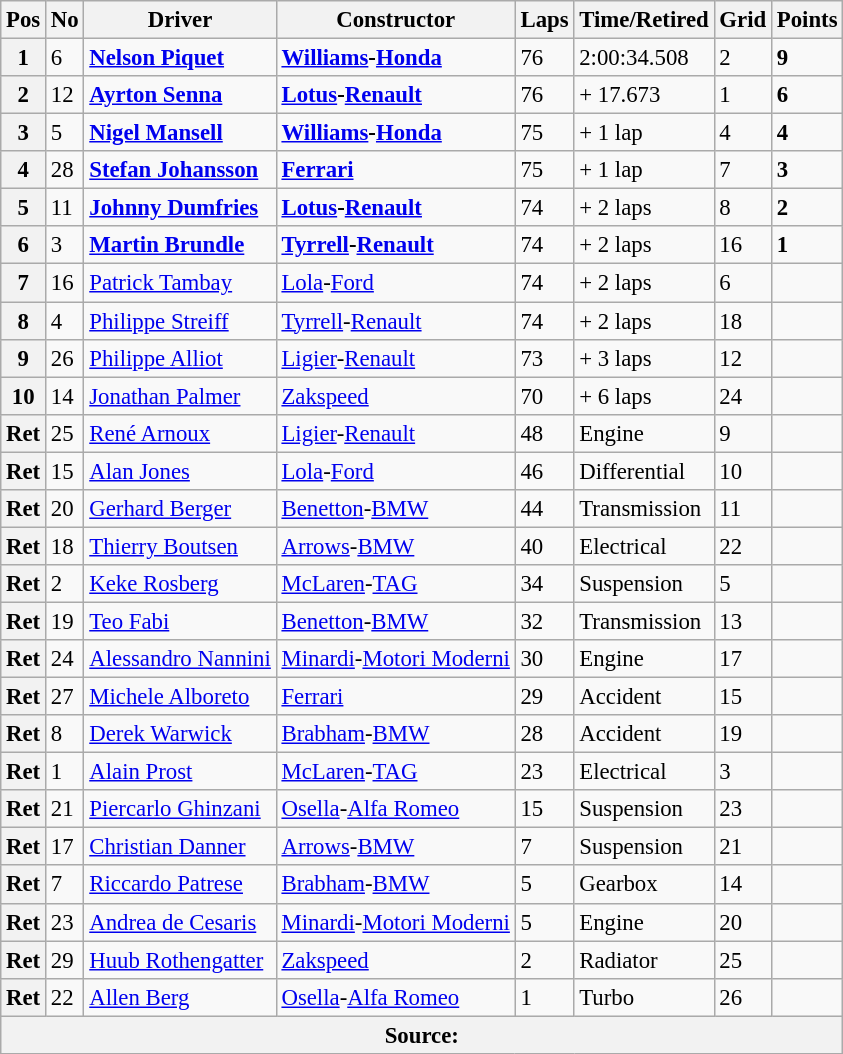<table class="wikitable" style="font-size: 95%;">
<tr>
<th>Pos</th>
<th>No</th>
<th>Driver</th>
<th>Constructor</th>
<th>Laps</th>
<th>Time/Retired</th>
<th>Grid</th>
<th>Points</th>
</tr>
<tr>
<th>1</th>
<td>6</td>
<td> <strong><a href='#'>Nelson Piquet</a></strong></td>
<td><strong><a href='#'>Williams</a>-<a href='#'>Honda</a></strong></td>
<td>76</td>
<td>2:00:34.508</td>
<td>2</td>
<td><strong>9</strong></td>
</tr>
<tr>
<th>2</th>
<td>12</td>
<td> <strong><a href='#'>Ayrton Senna</a></strong></td>
<td><strong><a href='#'>Lotus</a>-<a href='#'>Renault</a></strong></td>
<td>76</td>
<td>+ 17.673</td>
<td>1</td>
<td><strong>6</strong></td>
</tr>
<tr>
<th>3</th>
<td>5</td>
<td> <strong><a href='#'>Nigel Mansell</a></strong></td>
<td><strong><a href='#'>Williams</a>-<a href='#'>Honda</a></strong></td>
<td>75</td>
<td>+ 1 lap</td>
<td>4</td>
<td><strong>4</strong></td>
</tr>
<tr>
<th>4</th>
<td>28</td>
<td> <strong><a href='#'>Stefan Johansson</a></strong></td>
<td><strong><a href='#'>Ferrari</a></strong></td>
<td>75</td>
<td>+ 1 lap</td>
<td>7</td>
<td><strong>3</strong></td>
</tr>
<tr>
<th>5</th>
<td>11</td>
<td> <strong><a href='#'>Johnny Dumfries</a></strong></td>
<td><strong><a href='#'>Lotus</a>-<a href='#'>Renault</a></strong></td>
<td>74</td>
<td>+ 2 laps</td>
<td>8</td>
<td><strong>2</strong></td>
</tr>
<tr>
<th>6</th>
<td>3</td>
<td> <strong><a href='#'>Martin Brundle</a></strong></td>
<td><strong><a href='#'>Tyrrell</a>-<a href='#'>Renault</a></strong></td>
<td>74</td>
<td>+ 2 laps</td>
<td>16</td>
<td><strong>1</strong></td>
</tr>
<tr>
<th>7</th>
<td>16</td>
<td> <a href='#'>Patrick Tambay</a></td>
<td><a href='#'>Lola</a>-<a href='#'>Ford</a></td>
<td>74</td>
<td>+ 2 laps</td>
<td>6</td>
<td> </td>
</tr>
<tr>
<th>8</th>
<td>4</td>
<td> <a href='#'>Philippe Streiff</a></td>
<td><a href='#'>Tyrrell</a>-<a href='#'>Renault</a></td>
<td>74</td>
<td>+ 2 laps</td>
<td>18</td>
<td> </td>
</tr>
<tr>
<th>9</th>
<td>26</td>
<td> <a href='#'>Philippe Alliot</a></td>
<td><a href='#'>Ligier</a>-<a href='#'>Renault</a></td>
<td>73</td>
<td>+ 3 laps</td>
<td>12</td>
<td> </td>
</tr>
<tr>
<th>10</th>
<td>14</td>
<td> <a href='#'>Jonathan Palmer</a></td>
<td><a href='#'>Zakspeed</a></td>
<td>70</td>
<td>+ 6 laps</td>
<td>24</td>
<td> </td>
</tr>
<tr>
<th>Ret</th>
<td>25</td>
<td> <a href='#'>René Arnoux</a></td>
<td><a href='#'>Ligier</a>-<a href='#'>Renault</a></td>
<td>48</td>
<td>Engine</td>
<td>9</td>
<td> </td>
</tr>
<tr>
<th>Ret</th>
<td>15</td>
<td> <a href='#'>Alan Jones</a></td>
<td><a href='#'>Lola</a>-<a href='#'>Ford</a></td>
<td>46</td>
<td>Differential</td>
<td>10</td>
<td> </td>
</tr>
<tr>
<th>Ret</th>
<td>20</td>
<td> <a href='#'>Gerhard Berger</a></td>
<td><a href='#'>Benetton</a>-<a href='#'>BMW</a></td>
<td>44</td>
<td>Transmission</td>
<td>11</td>
<td> </td>
</tr>
<tr>
<th>Ret</th>
<td>18</td>
<td> <a href='#'>Thierry Boutsen</a></td>
<td><a href='#'>Arrows</a>-<a href='#'>BMW</a></td>
<td>40</td>
<td>Electrical</td>
<td>22</td>
<td> </td>
</tr>
<tr>
<th>Ret</th>
<td>2</td>
<td> <a href='#'>Keke Rosberg</a></td>
<td><a href='#'>McLaren</a>-<a href='#'>TAG</a></td>
<td>34</td>
<td>Suspension</td>
<td>5</td>
<td> </td>
</tr>
<tr>
<th>Ret</th>
<td>19</td>
<td> <a href='#'>Teo Fabi</a></td>
<td><a href='#'>Benetton</a>-<a href='#'>BMW</a></td>
<td>32</td>
<td>Transmission</td>
<td>13</td>
<td> </td>
</tr>
<tr>
<th>Ret</th>
<td>24</td>
<td> <a href='#'>Alessandro Nannini</a></td>
<td><a href='#'>Minardi</a>-<a href='#'>Motori Moderni</a></td>
<td>30</td>
<td>Engine</td>
<td>17</td>
<td> </td>
</tr>
<tr>
<th>Ret</th>
<td>27</td>
<td> <a href='#'>Michele Alboreto</a></td>
<td><a href='#'>Ferrari</a></td>
<td>29</td>
<td>Accident</td>
<td>15</td>
<td> </td>
</tr>
<tr>
<th>Ret</th>
<td>8</td>
<td> <a href='#'>Derek Warwick</a></td>
<td><a href='#'>Brabham</a>-<a href='#'>BMW</a></td>
<td>28</td>
<td>Accident</td>
<td>19</td>
<td> </td>
</tr>
<tr>
<th>Ret</th>
<td>1</td>
<td> <a href='#'>Alain Prost</a></td>
<td><a href='#'>McLaren</a>-<a href='#'>TAG</a></td>
<td>23</td>
<td>Electrical</td>
<td>3</td>
<td> </td>
</tr>
<tr>
<th>Ret</th>
<td>21</td>
<td> <a href='#'>Piercarlo Ghinzani</a></td>
<td><a href='#'>Osella</a>-<a href='#'>Alfa Romeo</a></td>
<td>15</td>
<td>Suspension</td>
<td>23</td>
<td> </td>
</tr>
<tr>
<th>Ret</th>
<td>17</td>
<td> <a href='#'>Christian Danner</a></td>
<td><a href='#'>Arrows</a>-<a href='#'>BMW</a></td>
<td>7</td>
<td>Suspension</td>
<td>21</td>
<td> </td>
</tr>
<tr>
<th>Ret</th>
<td>7</td>
<td> <a href='#'>Riccardo Patrese</a></td>
<td><a href='#'>Brabham</a>-<a href='#'>BMW</a></td>
<td>5</td>
<td>Gearbox</td>
<td>14</td>
<td> </td>
</tr>
<tr>
<th>Ret</th>
<td>23</td>
<td> <a href='#'>Andrea de Cesaris</a></td>
<td><a href='#'>Minardi</a>-<a href='#'>Motori Moderni</a></td>
<td>5</td>
<td>Engine</td>
<td>20</td>
<td> </td>
</tr>
<tr>
<th>Ret</th>
<td>29</td>
<td> <a href='#'>Huub Rothengatter</a></td>
<td><a href='#'>Zakspeed</a></td>
<td>2</td>
<td>Radiator</td>
<td>25</td>
<td> </td>
</tr>
<tr>
<th>Ret</th>
<td>22</td>
<td> <a href='#'>Allen Berg</a></td>
<td><a href='#'>Osella</a>-<a href='#'>Alfa Romeo</a></td>
<td>1</td>
<td>Turbo</td>
<td>26</td>
<td> </td>
</tr>
<tr>
<th colspan="8" style="text-align: center">Source:</th>
</tr>
</table>
